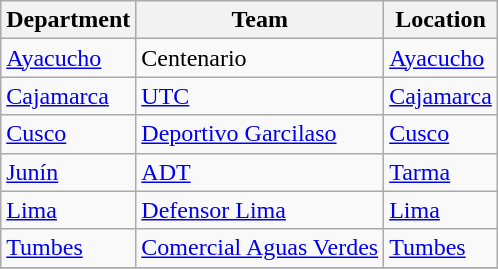<table class="wikitable">
<tr>
<th>Department</th>
<th>Team</th>
<th>Location</th>
</tr>
<tr>
<td><a href='#'>Ayacucho</a></td>
<td>Centenario</td>
<td><a href='#'>Ayacucho</a></td>
</tr>
<tr>
<td><a href='#'>Cajamarca</a></td>
<td><a href='#'>UTC</a></td>
<td><a href='#'>Cajamarca</a></td>
</tr>
<tr>
<td><a href='#'>Cusco</a></td>
<td><a href='#'>Deportivo Garcilaso</a></td>
<td><a href='#'>Cusco</a></td>
</tr>
<tr>
<td><a href='#'>Junín</a></td>
<td><a href='#'>ADT</a></td>
<td><a href='#'>Tarma</a></td>
</tr>
<tr>
<td><a href='#'>Lima</a></td>
<td><a href='#'>Defensor Lima</a></td>
<td><a href='#'>Lima</a></td>
</tr>
<tr>
<td><a href='#'>Tumbes</a></td>
<td><a href='#'>Comercial Aguas Verdes</a></td>
<td><a href='#'>Tumbes</a></td>
</tr>
<tr>
</tr>
</table>
